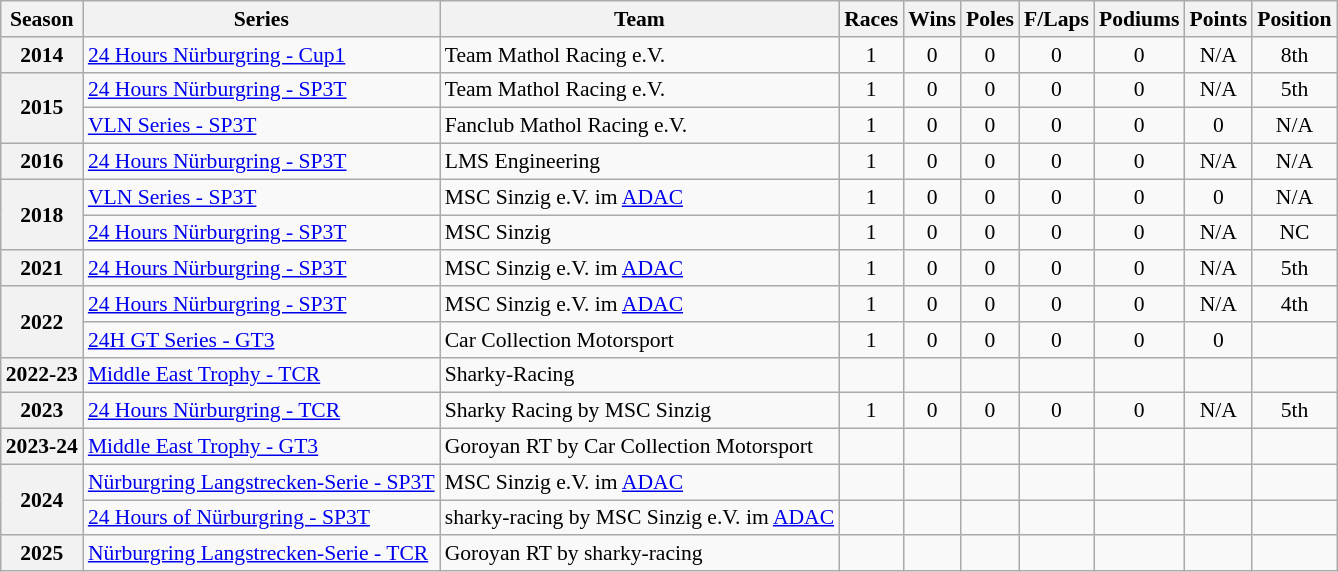<table class="wikitable" style="font-size: 90%; text-align:center">
<tr>
<th>Season</th>
<th>Series</th>
<th>Team</th>
<th>Races</th>
<th>Wins</th>
<th>Poles</th>
<th>F/Laps</th>
<th>Podiums</th>
<th>Points</th>
<th>Position</th>
</tr>
<tr>
<th>2014</th>
<td align=left><a href='#'>24 Hours Nürburgring - Cup1</a></td>
<td align=left>Team Mathol Racing e.V.</td>
<td>1</td>
<td>0</td>
<td>0</td>
<td>0</td>
<td>0</td>
<td>N/A</td>
<td>8th</td>
</tr>
<tr>
<th rowspan="2">2015</th>
<td align=left><a href='#'>24 Hours Nürburgring - SP3T</a></td>
<td align=left>Team Mathol Racing e.V.</td>
<td>1</td>
<td>0</td>
<td>0</td>
<td>0</td>
<td>0</td>
<td>N/A</td>
<td>5th</td>
</tr>
<tr>
<td align=left><a href='#'>VLN Series - SP3T</a></td>
<td align=left>Fanclub Mathol Racing e.V.</td>
<td>1</td>
<td>0</td>
<td>0</td>
<td>0</td>
<td>0</td>
<td>0</td>
<td>N/A</td>
</tr>
<tr>
<th>2016</th>
<td align=left><a href='#'>24 Hours Nürburgring - SP3T</a></td>
<td align=left>LMS Engineering</td>
<td>1</td>
<td>0</td>
<td>0</td>
<td>0</td>
<td>0</td>
<td>N/A</td>
<td>N/A</td>
</tr>
<tr>
<th rowspan="2">2018</th>
<td align=left><a href='#'>VLN Series - SP3T</a></td>
<td align=left>MSC Sinzig e.V. im <a href='#'>ADAC</a></td>
<td>1</td>
<td>0</td>
<td>0</td>
<td>0</td>
<td>0</td>
<td>0</td>
<td>N/A</td>
</tr>
<tr>
<td align=left><a href='#'>24 Hours Nürburgring - SP3T</a></td>
<td align=left>MSC Sinzig</td>
<td>1</td>
<td>0</td>
<td>0</td>
<td>0</td>
<td>0</td>
<td>N/A</td>
<td>NC</td>
</tr>
<tr>
<th>2021</th>
<td align=left><a href='#'>24 Hours Nürburgring - SP3T</a></td>
<td align=left>MSC Sinzig e.V. im <a href='#'>ADAC</a></td>
<td>1</td>
<td>0</td>
<td>0</td>
<td>0</td>
<td>0</td>
<td>N/A</td>
<td>5th</td>
</tr>
<tr>
<th rowspan="2">2022</th>
<td align=left><a href='#'>24 Hours Nürburgring - SP3T</a></td>
<td align=left>MSC Sinzig e.V. im <a href='#'>ADAC</a></td>
<td>1</td>
<td>0</td>
<td>0</td>
<td>0</td>
<td>0</td>
<td>N/A</td>
<td>4th</td>
</tr>
<tr>
<td align=left><a href='#'>24H GT Series - GT3</a></td>
<td align=left>Car Collection Motorsport</td>
<td>1</td>
<td>0</td>
<td>0</td>
<td>0</td>
<td>0</td>
<td>0</td>
<td></td>
</tr>
<tr>
<th>2022-23</th>
<td align=left><a href='#'>Middle East Trophy - TCR</a></td>
<td align=left>Sharky-Racing</td>
<td></td>
<td></td>
<td></td>
<td></td>
<td></td>
<td></td>
<td></td>
</tr>
<tr>
<th>2023</th>
<td align=left><a href='#'>24 Hours Nürburgring - TCR</a></td>
<td align=left>Sharky Racing by MSC Sinzig</td>
<td>1</td>
<td>0</td>
<td>0</td>
<td>0</td>
<td>0</td>
<td>N/A</td>
<td>5th</td>
</tr>
<tr>
<th>2023-24</th>
<td align=left><a href='#'>Middle East Trophy - GT3</a></td>
<td align=left>Goroyan RT by Car Collection Motorsport</td>
<td></td>
<td></td>
<td></td>
<td></td>
<td></td>
<td></td>
<td></td>
</tr>
<tr>
<th rowspan="2">2024</th>
<td align=left><a href='#'>Nürburgring Langstrecken-Serie - SP3T</a></td>
<td align=left>MSC Sinzig e.V. im <a href='#'>ADAC</a></td>
<td></td>
<td></td>
<td></td>
<td></td>
<td></td>
<td></td>
<td></td>
</tr>
<tr>
<td align="left"><a href='#'>24 Hours of Nürburgring - SP3T</a></td>
<td align="left">sharky-racing by MSC Sinzig e.V. im <a href='#'>ADAC</a></td>
<td></td>
<td></td>
<td></td>
<td></td>
<td></td>
<td></td>
<td></td>
</tr>
<tr>
<th>2025</th>
<td align=left><a href='#'>Nürburgring Langstrecken-Serie - TCR</a></td>
<td align=left>Goroyan RT by sharky-racing</td>
<td></td>
<td></td>
<td></td>
<td></td>
<td></td>
<td></td>
<td></td>
</tr>
</table>
